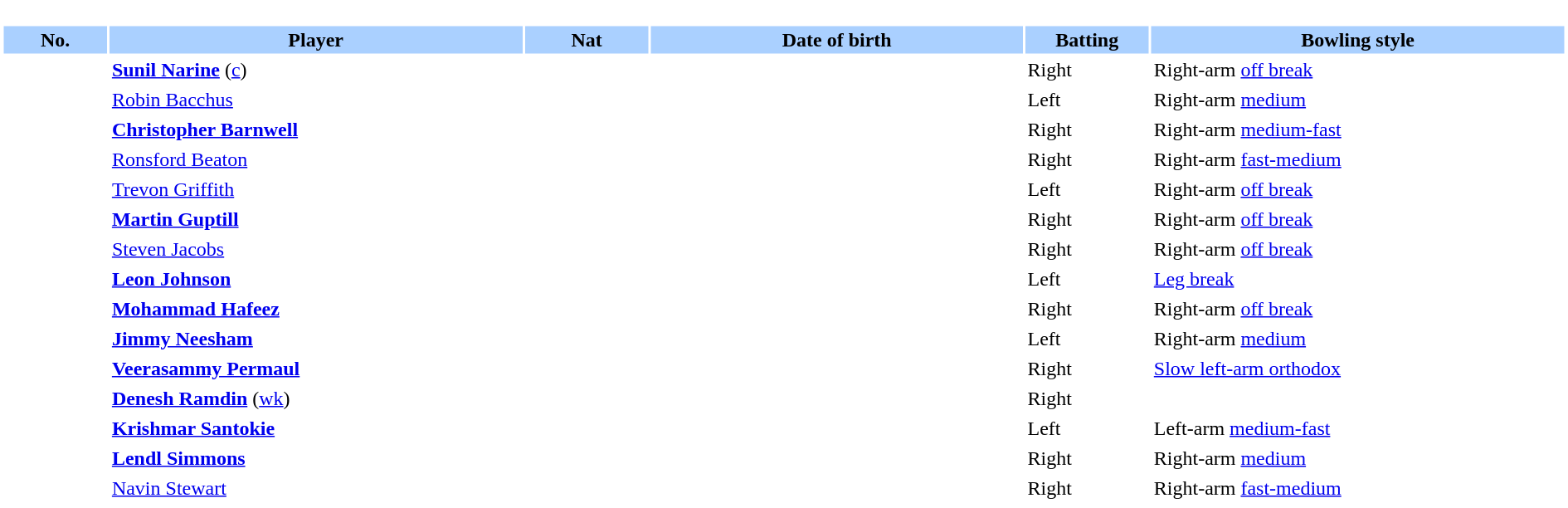<table border="0" style="width:100%;">
<tr>
<td style="vertical-align:top; background:#fff; width:90%;"><br><table border="0" cellspacing="2" cellpadding="2" style="width:100%;">
<tr style="background:#aad0ff;">
<th scope="col" style="width:5%;">No.</th>
<th scope="col" style="width:20%;">Player</th>
<th scope="col" style="width:6%;">Nat</th>
<th scope="col" style="width:18%;">Date of birth</th>
<th scope="col" style="width:6%;">Batting</th>
<th scope="col" style="width:20%;">Bowling style</th>
</tr>
<tr>
<td style="text-align:center"></td>
<td><strong><a href='#'>Sunil Narine</a></strong>  (<a href='#'>c</a>)</td>
<td style="text-align:center"></td>
<td></td>
<td>Right</td>
<td>Right-arm <a href='#'>off break</a></td>
</tr>
<tr>
<td style="text-align:center"></td>
<td><a href='#'>Robin Bacchus</a></td>
<td style="text-align:center"></td>
<td></td>
<td>Left</td>
<td>Right-arm <a href='#'>medium</a></td>
</tr>
<tr>
<td style="text-align:center"></td>
<td><strong><a href='#'>Christopher Barnwell</a></strong></td>
<td style="text-align:center"></td>
<td></td>
<td>Right</td>
<td>Right-arm <a href='#'>medium-fast</a></td>
</tr>
<tr>
<td style="text-align:center"></td>
<td><a href='#'>Ronsford Beaton</a></td>
<td style="text-align:center"></td>
<td></td>
<td>Right</td>
<td>Right-arm <a href='#'>fast-medium</a></td>
</tr>
<tr>
<td style="text-align:center"></td>
<td><a href='#'>Trevon Griffith</a></td>
<td style="text-align:center"></td>
<td></td>
<td>Left</td>
<td>Right-arm <a href='#'>off break</a></td>
</tr>
<tr>
<td style="text-align:center"></td>
<td><strong><a href='#'>Martin Guptill</a></strong></td>
<td style="text-align:center"></td>
<td></td>
<td>Right</td>
<td>Right-arm <a href='#'>off break</a></td>
</tr>
<tr>
<td style="text-align:center"></td>
<td><a href='#'>Steven Jacobs</a></td>
<td style="text-align:center"></td>
<td></td>
<td>Right</td>
<td>Right-arm <a href='#'>off break</a></td>
</tr>
<tr>
<td style="text-align:center"></td>
<td><strong><a href='#'>Leon Johnson</a></strong></td>
<td style="text-align:center"></td>
<td></td>
<td>Left</td>
<td><a href='#'>Leg break</a></td>
</tr>
<tr>
<td style="text-align:center"></td>
<td><strong><a href='#'>Mohammad Hafeez</a></strong></td>
<td style="text-align:center"></td>
<td></td>
<td>Right</td>
<td>Right-arm <a href='#'>off break</a></td>
</tr>
<tr>
<td style="text-align:center"></td>
<td><strong><a href='#'>Jimmy Neesham</a></strong></td>
<td style="text-align:center"></td>
<td></td>
<td>Left</td>
<td>Right-arm <a href='#'>medium</a></td>
</tr>
<tr>
<td style="text-align:center"></td>
<td><strong><a href='#'>Veerasammy Permaul</a></strong></td>
<td style="text-align:center"></td>
<td></td>
<td>Right</td>
<td><a href='#'>Slow left-arm orthodox</a></td>
</tr>
<tr>
<td style="text-align:center"></td>
<td><strong><a href='#'>Denesh Ramdin</a></strong> (<a href='#'>wk</a>)</td>
<td style="text-align:center"></td>
<td></td>
<td>Right</td>
<td></td>
</tr>
<tr>
<td style="text-align:center"></td>
<td><strong><a href='#'>Krishmar Santokie</a></strong></td>
<td style="text-align:center"></td>
<td></td>
<td>Left</td>
<td>Left-arm <a href='#'>medium-fast</a></td>
</tr>
<tr>
<td style="text-align:center"></td>
<td><strong><a href='#'>Lendl Simmons</a></strong></td>
<td style="text-align:center"></td>
<td></td>
<td>Right</td>
<td>Right-arm <a href='#'>medium</a></td>
</tr>
<tr>
<td style="text-align:center"></td>
<td><a href='#'>Navin Stewart</a></td>
<td style="text-align:center"></td>
<td></td>
<td>Right</td>
<td>Right-arm <a href='#'>fast-medium</a></td>
</tr>
<tr>
</tr>
</table>
</td>
</tr>
</table>
